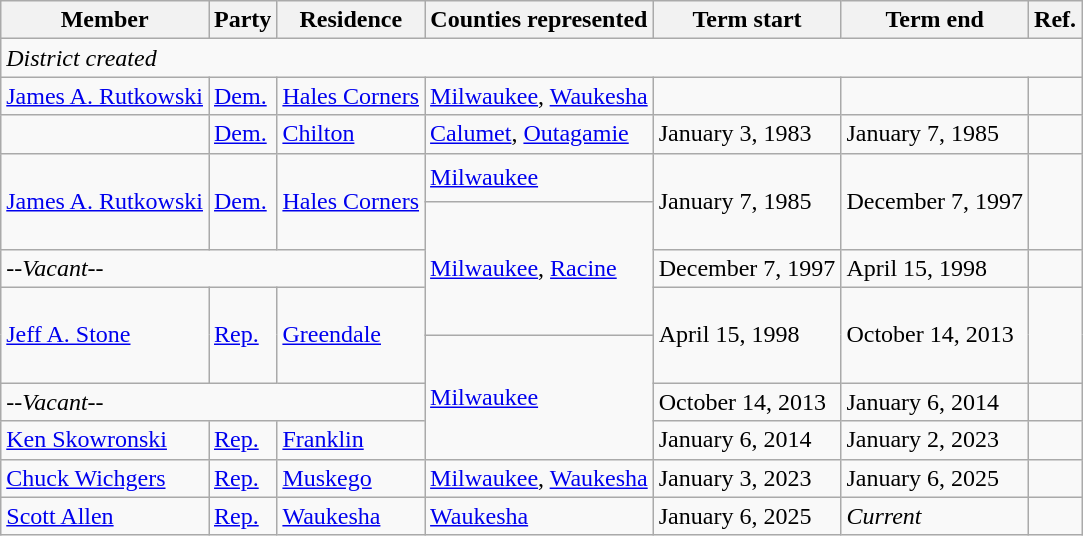<table class="wikitable">
<tr>
<th>Member</th>
<th>Party</th>
<th>Residence</th>
<th>Counties represented</th>
<th>Term start</th>
<th>Term end</th>
<th>Ref.</th>
</tr>
<tr>
<td colspan="7"><em>District created</em></td>
</tr>
<tr>
<td><a href='#'>James A. Rutkowski</a></td>
<td><a href='#'>Dem.</a></td>
<td><a href='#'>Hales Corners</a></td>
<td><a href='#'>Milwaukee</a>, <a href='#'>Waukesha</a></td>
<td></td>
<td></td>
<td></td>
</tr>
<tr>
<td></td>
<td><a href='#'>Dem.</a></td>
<td><a href='#'>Chilton</a></td>
<td><a href='#'>Calumet</a>, <a href='#'>Outagamie</a></td>
<td>January 3, 1983</td>
<td>January 7, 1985</td>
<td></td>
</tr>
<tr style="height:2em">
<td rowspan="2"><a href='#'>James A. Rutkowski</a></td>
<td rowspan="2" ><a href='#'>Dem.</a></td>
<td rowspan="2"><a href='#'>Hales Corners</a></td>
<td><a href='#'>Milwaukee</a></td>
<td rowspan="2">January 7, 1985</td>
<td rowspan="2">December 7, 1997</td>
<td rowspan="2"></td>
</tr>
<tr style="height:2em">
<td rowspan="3"><a href='#'>Milwaukee</a>, <a href='#'>Racine</a></td>
</tr>
<tr>
<td colspan="3"><em>--Vacant--</em></td>
<td>December 7, 1997</td>
<td>April 15, 1998</td>
<td></td>
</tr>
<tr style="height:2em">
<td rowspan="2"><a href='#'>Jeff A. Stone</a></td>
<td rowspan="2" ><a href='#'>Rep.</a></td>
<td rowspan="2"><a href='#'>Greendale</a></td>
<td rowspan="2">April 15, 1998</td>
<td rowspan="2">October 14, 2013</td>
<td rowspan="2"></td>
</tr>
<tr style="height:2em">
<td rowspan="3"><a href='#'>Milwaukee</a></td>
</tr>
<tr>
<td colspan="3"><em>--Vacant--</em></td>
<td>October 14, 2013</td>
<td>January 6, 2014</td>
<td></td>
</tr>
<tr>
<td><a href='#'>Ken Skowronski</a></td>
<td><a href='#'>Rep.</a></td>
<td><a href='#'>Franklin</a></td>
<td>January 6, 2014</td>
<td>January 2, 2023</td>
<td></td>
</tr>
<tr>
<td><a href='#'>Chuck Wichgers</a></td>
<td><a href='#'>Rep.</a></td>
<td><a href='#'>Muskego</a></td>
<td><a href='#'>Milwaukee</a>, <a href='#'>Waukesha</a></td>
<td>January 3, 2023</td>
<td>January 6, 2025</td>
<td></td>
</tr>
<tr>
<td><a href='#'>Scott Allen</a></td>
<td><a href='#'>Rep.</a></td>
<td><a href='#'>Waukesha</a></td>
<td><a href='#'>Waukesha</a></td>
<td>January 6, 2025</td>
<td><em>Current</em></td>
<td></td>
</tr>
</table>
